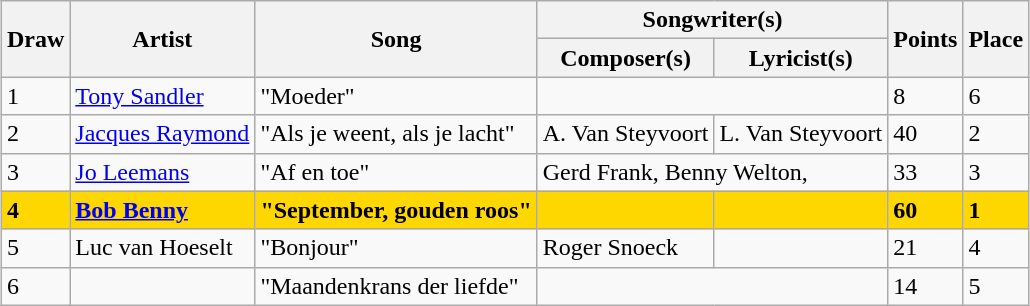<table class="sortable wikitable" style="margin: 1em auto 1em auto">
<tr>
<th rowspan="2">Draw</th>
<th rowspan="2">Artist</th>
<th rowspan="2">Song</th>
<th colspan="2">Songwriter(s)</th>
<th rowspan="2">Points</th>
<th rowspan="2">Place</th>
</tr>
<tr>
<th>Composer(s)</th>
<th>Lyricist(s)</th>
</tr>
<tr>
<td>1</td>
<td><a href='#'>Tony Sandler</a></td>
<td>"Moeder"</td>
<td colspan="2"></td>
<td>8</td>
<td>6</td>
</tr>
<tr>
<td>2</td>
<td><a href='#'>Jacques Raymond</a></td>
<td>"Als je weent, als je lacht"</td>
<td>A. Van Steyvoort</td>
<td>L. Van Steyvoort</td>
<td>40</td>
<td>2</td>
</tr>
<tr>
<td>3</td>
<td><a href='#'>Jo Leemans</a></td>
<td>"Af en toe"</td>
<td colspan="2">Gerd Frank, Benny Welton, </td>
<td>33</td>
<td>3</td>
</tr>
<tr style="background:gold;font-weight:bold;">
<td>4</td>
<td><a href='#'>Bob Benny</a></td>
<td>"September, gouden roos"</td>
<td></td>
<td></td>
<td>60</td>
<td>1</td>
</tr>
<tr>
<td>5</td>
<td>Luc van Hoeselt</td>
<td>"Bonjour"</td>
<td>Roger Snoeck</td>
<td></td>
<td>21</td>
<td>4</td>
</tr>
<tr>
<td>6</td>
<td></td>
<td>"Maandenkrans der liefde"</td>
<td colspan="2"></td>
<td>14</td>
<td>5</td>
</tr>
</table>
